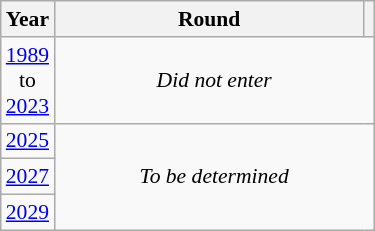<table class="wikitable" style="text-align: center; font-size:90%">
<tr>
<th>Year</th>
<th style="width:200px">Round</th>
<th></th>
</tr>
<tr>
<td><a href='#'>1989</a><br>to<br><a href='#'>2023</a></td>
<td colspan="2"><em>Did not enter</em></td>
</tr>
<tr>
<td><a href='#'>2025</a></td>
<td colspan="2" rowspan="3"><em>To be determined</em></td>
</tr>
<tr>
<td><a href='#'>2027</a></td>
</tr>
<tr>
<td><a href='#'>2029</a></td>
</tr>
</table>
